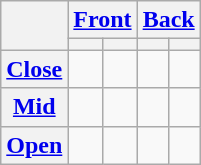<table class="wikitable" style=text-align:center>
<tr>
<th rowspan="2"></th>
<th colspan="2"><a href='#'>Front</a></th>
<th colspan="2"><a href='#'>Back</a></th>
</tr>
<tr>
<th></th>
<th></th>
<th></th>
<th></th>
</tr>
<tr>
<th><a href='#'>Close</a></th>
<td></td>
<td> </td>
<td> </td>
<td></td>
</tr>
<tr>
<th><a href='#'>Mid</a></th>
<td></td>
<td> </td>
<td></td>
<td></td>
</tr>
<tr>
<th><a href='#'>Open</a></th>
<td></td>
<td></td>
<td> </td>
<td></td>
</tr>
</table>
